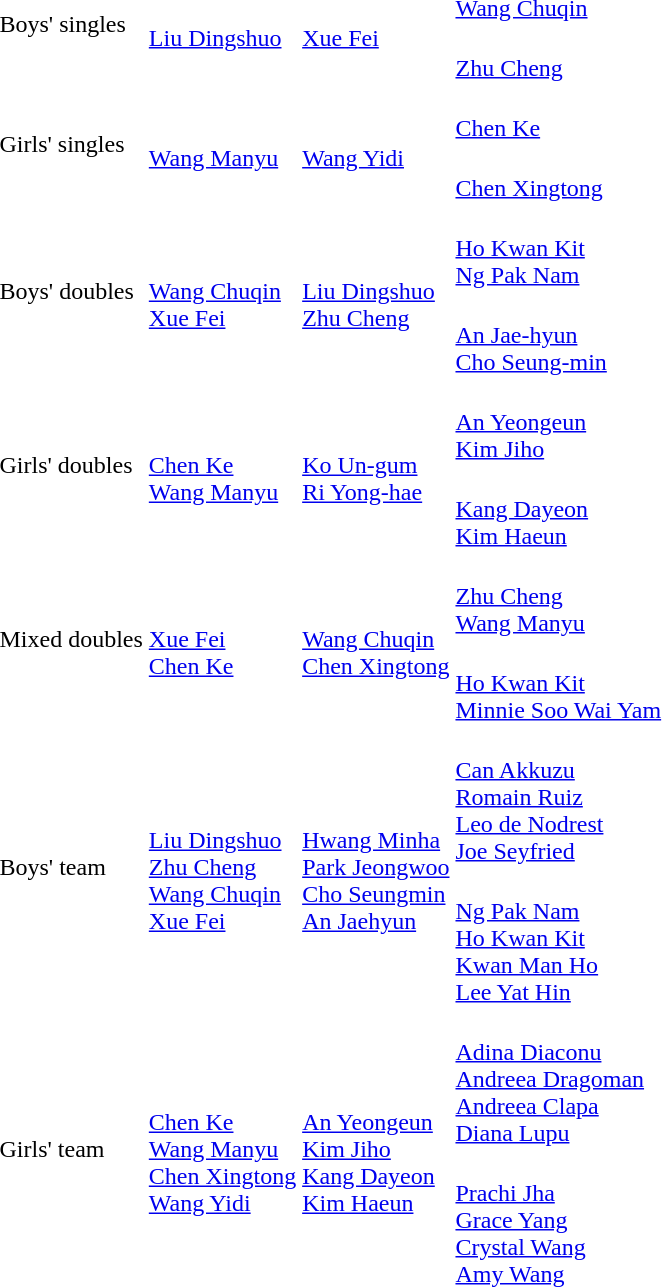<table>
<tr>
<td rowspan=2>Boys' singles</td>
<td rowspan=2><br><a href='#'>Liu Dingshuo</a></td>
<td rowspan=2><br><a href='#'>Xue Fei</a></td>
<td><br><a href='#'>Wang Chuqin</a></td>
</tr>
<tr>
<td><br><a href='#'>Zhu Cheng</a></td>
</tr>
<tr>
<td rowspan=2>Girls' singles</td>
<td rowspan=2><br><a href='#'>Wang Manyu</a></td>
<td rowspan=2><br><a href='#'>Wang Yidi</a></td>
<td><br><a href='#'>Chen Ke</a></td>
</tr>
<tr>
<td><br><a href='#'>Chen Xingtong</a></td>
</tr>
<tr>
<td rowspan=2>Boys' doubles</td>
<td rowspan=2><br><a href='#'>Wang Chuqin</a><br><a href='#'>Xue Fei</a></td>
<td rowspan=2><br><a href='#'>Liu Dingshuo</a><br><a href='#'>Zhu Cheng</a></td>
<td><br><a href='#'>Ho Kwan Kit</a><br><a href='#'>Ng Pak Nam</a></td>
</tr>
<tr>
<td><br><a href='#'>An Jae-hyun</a><br><a href='#'>Cho Seung-min</a></td>
</tr>
<tr>
<td rowspan=2>Girls' doubles</td>
<td rowspan=2><br><a href='#'>Chen Ke</a><br><a href='#'>Wang Manyu</a></td>
<td rowspan=2><br><a href='#'>Ko Un-gum</a><br><a href='#'>Ri Yong-hae</a></td>
<td><br><a href='#'>An Yeongeun</a><br><a href='#'>Kim Jiho</a></td>
</tr>
<tr>
<td><br><a href='#'>Kang Dayeon</a><br><a href='#'>Kim Haeun</a></td>
</tr>
<tr>
<td rowspan=2>Mixed doubles</td>
<td rowspan=2><br><a href='#'>Xue Fei</a><br><a href='#'>Chen Ke</a></td>
<td rowspan=2><br><a href='#'>Wang Chuqin</a><br><a href='#'>Chen Xingtong</a></td>
<td><br><a href='#'>Zhu Cheng</a><br><a href='#'>Wang Manyu</a></td>
</tr>
<tr>
<td><br><a href='#'>Ho Kwan Kit</a><br> <a href='#'>Minnie Soo Wai Yam</a></td>
</tr>
<tr>
<td rowspan=2>Boys' team</td>
<td rowspan=2><br><a href='#'>Liu Dingshuo</a><br><a href='#'>Zhu Cheng</a><br><a href='#'>Wang Chuqin</a><br><a href='#'>Xue Fei</a></td>
<td rowspan=2><br><a href='#'>Hwang Minha</a><br><a href='#'>Park Jeongwoo</a><br><a href='#'>Cho Seungmin</a><br><a href='#'>An Jaehyun</a></td>
<td><br><a href='#'>Can Akkuzu</a><br><a href='#'>Romain Ruiz</a><br><a href='#'>Leo de Nodrest</a><br><a href='#'>Joe Seyfried</a></td>
</tr>
<tr>
<td><br><a href='#'>Ng Pak Nam</a><br><a href='#'>Ho Kwan Kit</a><br><a href='#'>Kwan Man Ho</a><br><a href='#'>Lee Yat Hin</a></td>
</tr>
<tr>
<td rowspan=2>Girls' team</td>
<td rowspan=2><br><a href='#'>Chen Ke</a><br><a href='#'>Wang Manyu</a><br><a href='#'>Chen Xingtong</a><br><a href='#'>Wang Yidi</a></td>
<td rowspan=2><br><a href='#'>An Yeongeun</a><br><a href='#'>Kim Jiho</a><br><a href='#'>Kang Dayeon</a><br><a href='#'>Kim Haeun</a></td>
<td><br><a href='#'>Adina Diaconu</a><br><a href='#'>Andreea Dragoman</a><br><a href='#'>Andreea Clapa</a><br><a href='#'>Diana Lupu</a></td>
</tr>
<tr>
<td><br><a href='#'>Prachi Jha</a><br><a href='#'>Grace Yang</a><br><a href='#'>Crystal Wang</a><br><a href='#'>Amy Wang</a></td>
</tr>
</table>
